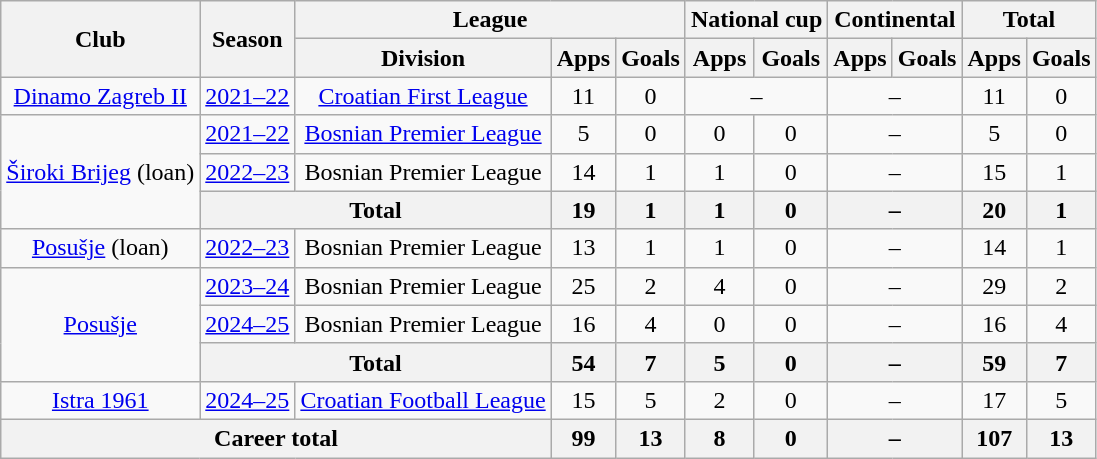<table class="wikitable" style="text-align:center">
<tr>
<th rowspan=2>Club</th>
<th rowspan=2>Season</th>
<th colspan=3>League</th>
<th colspan=2>National cup</th>
<th colspan=2>Continental</th>
<th colspan=2>Total</th>
</tr>
<tr>
<th>Division</th>
<th>Apps</th>
<th>Goals</th>
<th>Apps</th>
<th>Goals</th>
<th>Apps</th>
<th>Goals</th>
<th>Apps</th>
<th>Goals</th>
</tr>
<tr>
<td><a href='#'>Dinamo Zagreb II</a></td>
<td><a href='#'>2021–22</a></td>
<td><a href='#'>Croatian First League</a></td>
<td>11</td>
<td>0</td>
<td colspan=2>–</td>
<td colspan=2>–</td>
<td>11</td>
<td>0</td>
</tr>
<tr>
<td rowspan=3><a href='#'>Široki Brijeg</a> (loan)</td>
<td><a href='#'>2021–22</a></td>
<td><a href='#'>Bosnian Premier League</a></td>
<td>5</td>
<td>0</td>
<td>0</td>
<td>0</td>
<td colspan=2>–</td>
<td>5</td>
<td>0</td>
</tr>
<tr>
<td><a href='#'>2022–23</a></td>
<td>Bosnian Premier League</td>
<td>14</td>
<td>1</td>
<td>1</td>
<td>0</td>
<td colspan=2>–</td>
<td>15</td>
<td>1</td>
</tr>
<tr>
<th colspan=2>Total</th>
<th>19</th>
<th>1</th>
<th>1</th>
<th>0</th>
<th colspan=2>–</th>
<th>20</th>
<th>1</th>
</tr>
<tr>
<td><a href='#'>Posušje</a> (loan)</td>
<td><a href='#'>2022–23</a></td>
<td>Bosnian Premier League</td>
<td>13</td>
<td>1</td>
<td>1</td>
<td>0</td>
<td colspan=2>–</td>
<td>14</td>
<td>1</td>
</tr>
<tr>
<td rowspan=3><a href='#'>Posušje</a></td>
<td><a href='#'>2023–24</a></td>
<td>Bosnian Premier League</td>
<td>25</td>
<td>2</td>
<td>4</td>
<td>0</td>
<td colspan=2>–</td>
<td>29</td>
<td>2</td>
</tr>
<tr>
<td><a href='#'>2024–25</a></td>
<td>Bosnian Premier League</td>
<td>16</td>
<td>4</td>
<td>0</td>
<td>0</td>
<td colspan=2>–</td>
<td>16</td>
<td>4</td>
</tr>
<tr>
<th colspan=2>Total</th>
<th>54</th>
<th>7</th>
<th>5</th>
<th>0</th>
<th colspan=2>–</th>
<th>59</th>
<th>7</th>
</tr>
<tr>
<td><a href='#'>Istra 1961</a></td>
<td><a href='#'>2024–25</a></td>
<td><a href='#'>Croatian Football League</a></td>
<td>15</td>
<td>5</td>
<td>2</td>
<td>0</td>
<td colspan=2>–</td>
<td>17</td>
<td>5</td>
</tr>
<tr>
<th colspan=3>Career total</th>
<th>99</th>
<th>13</th>
<th>8</th>
<th>0</th>
<th colspan=2>–</th>
<th>107</th>
<th>13</th>
</tr>
</table>
